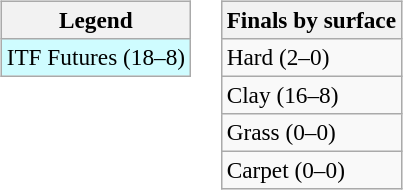<table>
<tr valign=top>
<td><br><table class=wikitable style=font-size:97%>
<tr>
<th>Legend</th>
</tr>
<tr style="background:#cffcff;">
<td>ITF Futures (18–8)</td>
</tr>
</table>
</td>
<td><br><table class=wikitable style=font-size:97%>
<tr>
<th>Finals by surface</th>
</tr>
<tr>
<td>Hard (2–0)</td>
</tr>
<tr>
<td>Clay (16–8)</td>
</tr>
<tr>
<td>Grass (0–0)</td>
</tr>
<tr>
<td>Carpet (0–0)</td>
</tr>
</table>
</td>
</tr>
</table>
